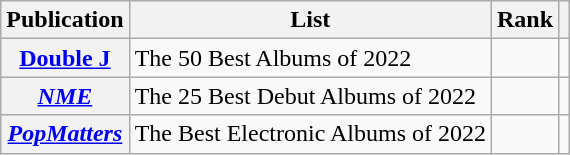<table class="wikitable sortable plainrowheaders">
<tr>
<th scope="col">Publication</th>
<th scope="col">List</th>
<th scope="col">Rank</th>
<th scope="col" class="unsortable"></th>
</tr>
<tr>
<th scope="row"><a href='#'>Double J</a></th>
<td>The 50 Best Albums of 2022</td>
<td></td>
<td></td>
</tr>
<tr>
<th scope="row"><em><a href='#'>NME</a></em></th>
<td>The 25 Best Debut Albums of 2022</td>
<td></td>
<td></td>
</tr>
<tr>
<th scope="row"><em><a href='#'>PopMatters</a></em></th>
<td>The Best Electronic Albums of 2022</td>
<td></td>
<td></td>
</tr>
</table>
